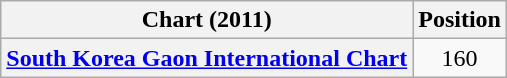<table class="wikitable plainrowheaders">
<tr>
<th scope="col">Chart (2011)</th>
<th scope="col">Position</th>
</tr>
<tr>
<th scope="row"><a href='#'>South Korea Gaon International Chart</a></th>
<td style="text-align:center;">160</td>
</tr>
</table>
